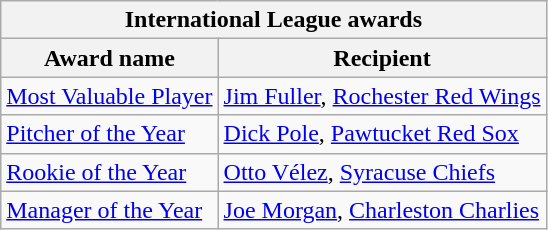<table class="wikitable">
<tr>
<th colspan="2">International League awards</th>
</tr>
<tr>
<th>Award name</th>
<th>Recipient</th>
</tr>
<tr>
<td><a href='#'>Most Valuable Player</a></td>
<td><a href='#'>Jim Fuller</a>, <a href='#'>Rochester Red Wings</a></td>
</tr>
<tr>
<td><a href='#'>Pitcher of the Year</a></td>
<td><a href='#'>Dick Pole</a>, <a href='#'>Pawtucket Red Sox</a></td>
</tr>
<tr>
<td><a href='#'>Rookie of the Year</a></td>
<td><a href='#'>Otto Vélez</a>, <a href='#'>Syracuse Chiefs</a></td>
</tr>
<tr>
<td><a href='#'>Manager of the Year</a></td>
<td><a href='#'>Joe Morgan</a>, <a href='#'>Charleston Charlies</a></td>
</tr>
</table>
